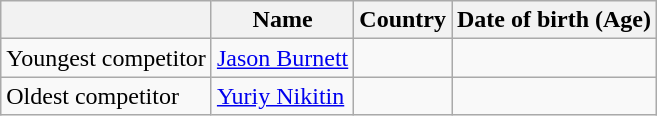<table class="wikitable">
<tr>
<th></th>
<th>Name</th>
<th>Country</th>
<th>Date of birth (Age)</th>
</tr>
<tr>
<td>Youngest competitor</td>
<td><a href='#'>Jason Burnett</a></td>
<td></td>
<td></td>
</tr>
<tr>
<td>Oldest competitor</td>
<td><a href='#'>Yuriy Nikitin</a></td>
<td></td>
<td></td>
</tr>
</table>
